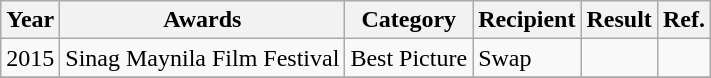<table class="wikitable">
<tr>
<th>Year</th>
<th>Awards</th>
<th>Category</th>
<th>Recipient</th>
<th>Result</th>
<th>Ref.</th>
</tr>
<tr>
<td>2015</td>
<td>Sinag Maynila Film Festival</td>
<td>Best Picture</td>
<td>Swap</td>
<td></td>
<td></td>
</tr>
<tr>
</tr>
</table>
